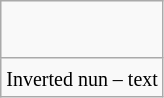<table class=wikitable>
<tr>
<td style="font-size:70pt; line-height:1em;" align=center></td>
</tr>
<tr>
<td><small>Inverted nun – text</small></td>
</tr>
</table>
